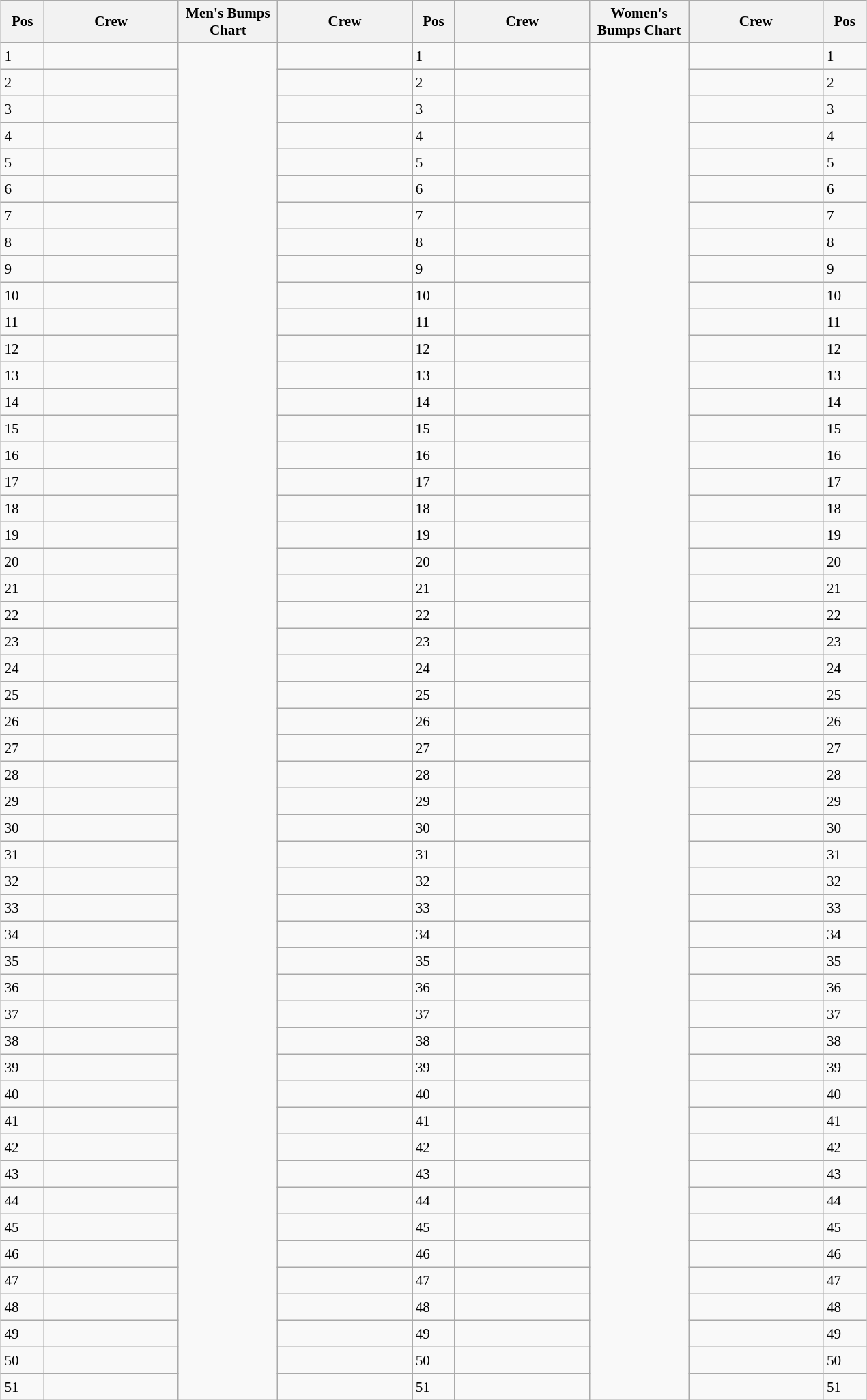<table class="wikitable" style="font-size:88%; white-space:nowrap; margin:0.5em auto">
<tr style="white-space:normal">
<th width=35>Pos</th>
<th width=125>Crew</th>
<th width=90>Men's Bumps Chart</th>
<th width=125>Crew</th>
<th width=35>Pos</th>
<th width=125>Crew</th>
<th width=90>Women's Bumps Chart</th>
<th width=125>Crew</th>
<th width=35>Pos</th>
</tr>
<tr style="height:26px">
<td>1</td>
<td></td>
<td rowspan="51" style="padding:0"><br></td>
<td></td>
<td>1</td>
<td></td>
<td rowspan="51" style="padding:0"><br></td>
<td></td>
<td>1</td>
</tr>
<tr style="height:26px">
<td>2</td>
<td></td>
<td></td>
<td>2</td>
<td></td>
<td></td>
<td>2</td>
</tr>
<tr style="height:26px">
<td>3</td>
<td></td>
<td></td>
<td>3</td>
<td></td>
<td></td>
<td>3</td>
</tr>
<tr style="height:26px">
<td>4</td>
<td></td>
<td></td>
<td>4</td>
<td></td>
<td></td>
<td>4</td>
</tr>
<tr style="height:26px">
<td>5</td>
<td></td>
<td></td>
<td>5</td>
<td></td>
<td></td>
<td>5</td>
</tr>
<tr style="height:26px">
<td>6</td>
<td></td>
<td></td>
<td>6</td>
<td></td>
<td></td>
<td>6</td>
</tr>
<tr style="height:26px">
<td>7</td>
<td></td>
<td></td>
<td>7</td>
<td></td>
<td></td>
<td>7</td>
</tr>
<tr style="height:26px">
<td>8</td>
<td></td>
<td></td>
<td>8</td>
<td></td>
<td></td>
<td>8</td>
</tr>
<tr style="height:26px">
<td>9</td>
<td></td>
<td></td>
<td>9</td>
<td></td>
<td></td>
<td>9</td>
</tr>
<tr style="height:26px">
<td>10</td>
<td></td>
<td></td>
<td>10</td>
<td></td>
<td></td>
<td>10</td>
</tr>
<tr style="height:26px">
<td>11</td>
<td></td>
<td></td>
<td>11</td>
<td></td>
<td></td>
<td>11</td>
</tr>
<tr style="height:26px">
<td>12</td>
<td></td>
<td></td>
<td>12</td>
<td></td>
<td></td>
<td>12</td>
</tr>
<tr style="height:26px">
<td>13</td>
<td></td>
<td></td>
<td>13</td>
<td></td>
<td></td>
<td>13</td>
</tr>
<tr style="height:26px">
<td>14</td>
<td></td>
<td></td>
<td>14</td>
<td></td>
<td></td>
<td>14</td>
</tr>
<tr style="height:26px">
<td>15</td>
<td></td>
<td></td>
<td>15</td>
<td></td>
<td></td>
<td>15</td>
</tr>
<tr style="height:26px">
<td>16</td>
<td></td>
<td></td>
<td>16</td>
<td></td>
<td></td>
<td>16</td>
</tr>
<tr style="height:26px">
<td>17</td>
<td></td>
<td></td>
<td>17</td>
<td></td>
<td></td>
<td>17</td>
</tr>
<tr style="height:26px">
<td>18</td>
<td></td>
<td></td>
<td>18</td>
<td></td>
<td></td>
<td>18</td>
</tr>
<tr style="height:26px">
<td>19</td>
<td></td>
<td></td>
<td>19</td>
<td></td>
<td></td>
<td>19</td>
</tr>
<tr style="height:26px">
<td>20</td>
<td></td>
<td></td>
<td>20</td>
<td></td>
<td></td>
<td>20</td>
</tr>
<tr style="height:26px">
<td>21</td>
<td></td>
<td></td>
<td>21</td>
<td></td>
<td></td>
<td>21</td>
</tr>
<tr style="height:26px">
<td>22</td>
<td></td>
<td></td>
<td>22</td>
<td></td>
<td></td>
<td>22</td>
</tr>
<tr style="height:26px">
<td>23</td>
<td></td>
<td></td>
<td>23</td>
<td></td>
<td></td>
<td>23</td>
</tr>
<tr style="height:26px">
<td>24</td>
<td></td>
<td></td>
<td>24</td>
<td></td>
<td></td>
<td>24</td>
</tr>
<tr style="height:26px">
<td>25</td>
<td></td>
<td></td>
<td>25</td>
<td></td>
<td></td>
<td>25</td>
</tr>
<tr style="height:26px">
<td>26</td>
<td></td>
<td></td>
<td>26</td>
<td></td>
<td></td>
<td>26</td>
</tr>
<tr style="height:26px">
<td>27</td>
<td></td>
<td></td>
<td>27</td>
<td></td>
<td></td>
<td>27</td>
</tr>
<tr style="height:26px">
<td>28</td>
<td></td>
<td></td>
<td>28</td>
<td></td>
<td></td>
<td>28</td>
</tr>
<tr style="height:26px">
<td>29</td>
<td></td>
<td></td>
<td>29</td>
<td></td>
<td></td>
<td>29</td>
</tr>
<tr style="height:26px">
<td>30</td>
<td></td>
<td></td>
<td>30</td>
<td></td>
<td></td>
<td>30</td>
</tr>
<tr style="height:26px">
<td>31</td>
<td></td>
<td></td>
<td>31</td>
<td></td>
<td></td>
<td>31</td>
</tr>
<tr style="height:26px">
<td>32</td>
<td></td>
<td></td>
<td>32</td>
<td></td>
<td></td>
<td>32</td>
</tr>
<tr style="height:26px">
<td>33</td>
<td></td>
<td></td>
<td>33</td>
<td></td>
<td></td>
<td>33</td>
</tr>
<tr style="height:26px">
<td>34</td>
<td></td>
<td></td>
<td>34</td>
<td></td>
<td></td>
<td>34</td>
</tr>
<tr style="height:26px">
<td>35</td>
<td></td>
<td></td>
<td>35</td>
<td></td>
<td></td>
<td>35</td>
</tr>
<tr style="height:26px">
<td>36</td>
<td></td>
<td></td>
<td>36</td>
<td></td>
<td></td>
<td>36</td>
</tr>
<tr style="height:26px">
<td>37</td>
<td></td>
<td></td>
<td>37</td>
<td></td>
<td></td>
<td>37</td>
</tr>
<tr style="height:26px">
<td>38</td>
<td></td>
<td></td>
<td>38</td>
<td></td>
<td></td>
<td>38</td>
</tr>
<tr style="height:26px">
<td>39</td>
<td></td>
<td></td>
<td>39</td>
<td></td>
<td></td>
<td>39</td>
</tr>
<tr style="height:26px">
<td>40</td>
<td></td>
<td></td>
<td>40</td>
<td></td>
<td></td>
<td>40</td>
</tr>
<tr style="height:26px">
<td>41</td>
<td></td>
<td></td>
<td>41</td>
<td></td>
<td></td>
<td>41</td>
</tr>
<tr style="height:26px">
<td>42</td>
<td></td>
<td></td>
<td>42</td>
<td></td>
<td></td>
<td>42</td>
</tr>
<tr style="height:26px">
<td>43</td>
<td></td>
<td></td>
<td>43</td>
<td></td>
<td></td>
<td>43</td>
</tr>
<tr style="height:26px">
<td>44</td>
<td></td>
<td></td>
<td>44</td>
<td></td>
<td></td>
<td>44</td>
</tr>
<tr style="height:26px">
<td>45</td>
<td></td>
<td></td>
<td>45</td>
<td></td>
<td></td>
<td>45</td>
</tr>
<tr style="height:26px">
<td>46</td>
<td></td>
<td></td>
<td>46</td>
<td></td>
<td></td>
<td>46</td>
</tr>
<tr style="height:26px">
<td>47</td>
<td></td>
<td></td>
<td>47</td>
<td></td>
<td></td>
<td>47</td>
</tr>
<tr style="height:26px">
<td>48</td>
<td></td>
<td></td>
<td>48</td>
<td></td>
<td></td>
<td>48</td>
</tr>
<tr style="height:26px">
<td>49</td>
<td></td>
<td></td>
<td>49</td>
<td></td>
<td></td>
<td>49</td>
</tr>
<tr style="height:26px">
<td>50</td>
<td></td>
<td></td>
<td>50</td>
<td></td>
<td></td>
<td>50</td>
</tr>
<tr style="height:26px">
<td>51</td>
<td></td>
<td></td>
<td>51</td>
<td></td>
<td></td>
<td>51</td>
</tr>
</table>
